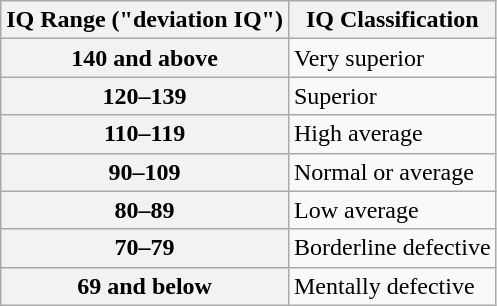<table class="wikitable">
<tr>
<th>IQ Range ("deviation IQ")</th>
<th>IQ Classification</th>
</tr>
<tr>
<th>140 and above</th>
<td>Very superior</td>
</tr>
<tr>
<th>120–139</th>
<td>Superior</td>
</tr>
<tr>
<th>110–119</th>
<td>High average</td>
</tr>
<tr>
<th>90–109</th>
<td>Normal or average</td>
</tr>
<tr>
<th>80–89</th>
<td>Low average</td>
</tr>
<tr>
<th>70–79</th>
<td>Borderline defective</td>
</tr>
<tr>
<th>69 and below</th>
<td>Mentally defective</td>
</tr>
</table>
